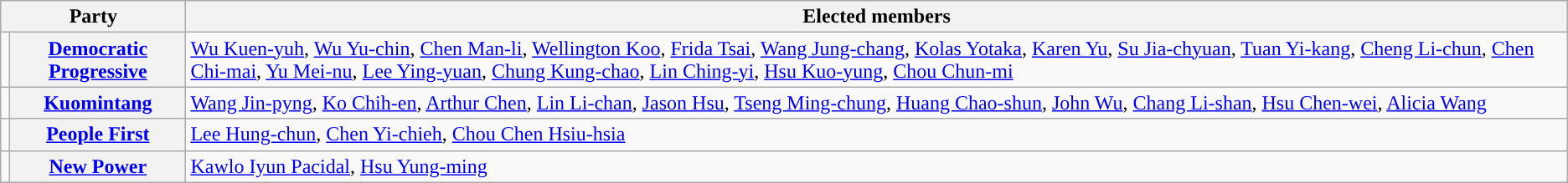<table class="wikitable">
<tr>
<th colspan=2>Party</th>
<th>Elected members</th>
</tr>
<tr>
<td></td>
<th><a href='#'>Democratic Progressive</a></th>
<td><a href='#'>Wu Kuen-yuh</a>, <a href='#'>Wu Yu-chin</a>, <a href='#'>Chen Man-li</a>, <a href='#'>Wellington Koo</a>, <a href='#'>Frida Tsai</a>, <a href='#'>Wang Jung-chang</a>, <a href='#'>Kolas Yotaka</a>, <a href='#'>Karen Yu</a>, <a href='#'>Su Jia-chyuan</a>, <a href='#'>Tuan Yi-kang</a>, <a href='#'>Cheng Li-chun</a>, <a href='#'>Chen Chi-mai</a>, <a href='#'>Yu Mei-nu</a>, <a href='#'>Lee Ying-yuan</a>, <a href='#'>Chung Kung-chao</a>, <a href='#'>Lin Ching-yi</a>, <a href='#'>Hsu Kuo-yung</a>, <a href='#'>Chou Chun-mi</a></td>
</tr>
<tr>
<td></td>
<th><a href='#'>Kuomintang</a></th>
<td><a href='#'>Wang Jin-pyng</a>, <a href='#'>Ko Chih-en</a>, <a href='#'>Arthur Chen</a>, <a href='#'>Lin Li-chan</a>, <a href='#'>Jason Hsu</a>, <a href='#'>Tseng Ming-chung</a>, <a href='#'>Huang Chao-shun</a>, <a href='#'>John Wu</a>, <a href='#'>Chang Li-shan</a>, <a href='#'>Hsu Chen-wei</a>, <a href='#'>Alicia Wang</a></td>
</tr>
<tr>
<td></td>
<th><a href='#'>People First</a></th>
<td><a href='#'>Lee Hung-chun</a>, <a href='#'>Chen Yi-chieh</a>, <a href='#'>Chou Chen Hsiu-hsia</a></td>
</tr>
<tr>
<td></td>
<th><a href='#'>New Power</a></th>
<td><a href='#'>Kawlo Iyun Pacidal</a>, <a href='#'>Hsu Yung-ming</a></td>
</tr>
</table>
